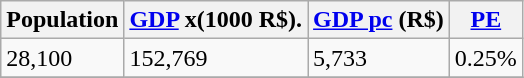<table class="wikitable" border="1">
<tr>
<th>Population</th>
<th><a href='#'>GDP</a> x(1000 R$).</th>
<th><a href='#'>GDP pc</a> (R$)</th>
<th><a href='#'>PE</a></th>
</tr>
<tr>
<td>28,100</td>
<td>152,769</td>
<td>5,733</td>
<td>0.25%</td>
</tr>
<tr>
</tr>
</table>
